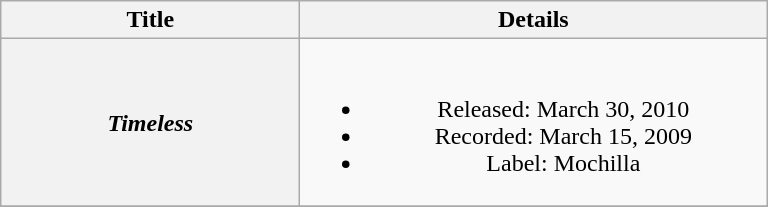<table class="wikitable plainrowheaders" style="text-align:center;">
<tr>
<th scope="col" style="width:12em;">Title</th>
<th scope="col" style="width:19em;">Details</th>
</tr>
<tr>
<th scope="row"><em>Timeless</em></th>
<td><br><ul><li>Released: March 30, 2010</li><li>Recorded: March 15, 2009</li><li>Label: Mochilla</li></ul></td>
</tr>
<tr>
</tr>
</table>
